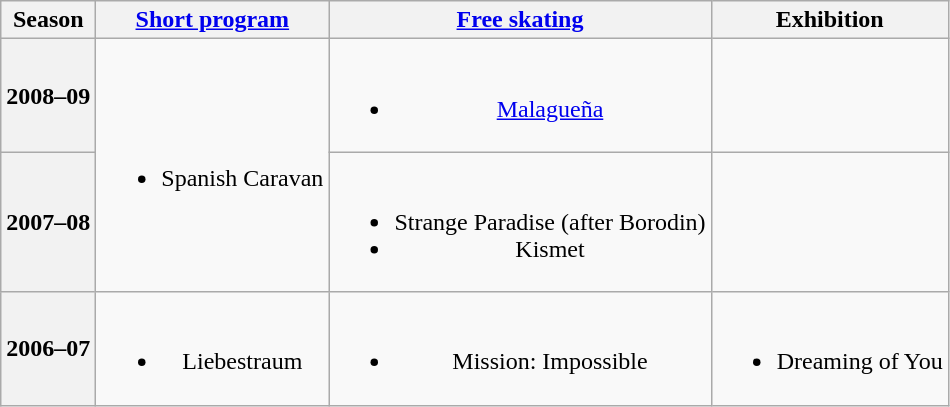<table class=wikitable style=text-align:center>
<tr>
<th>Season</th>
<th><a href='#'>Short program</a></th>
<th><a href='#'>Free skating</a></th>
<th>Exhibition</th>
</tr>
<tr>
<th>2008–09</th>
<td rowspan=2><br><ul><li>Spanish Caravan <br></li></ul></td>
<td><br><ul><li><a href='#'>Malagueña</a> <br></li></ul></td>
<td></td>
</tr>
<tr>
<th>2007–08 <br> </th>
<td><br><ul><li>Strange Paradise (after Borodin) <br></li><li>Kismet <br></li></ul></td>
<td></td>
</tr>
<tr>
<th>2006–07 <br> </th>
<td><br><ul><li>Liebestraum <br></li></ul></td>
<td><br><ul><li>Mission: Impossible <br></li></ul></td>
<td><br><ul><li>Dreaming of You <br></li></ul></td>
</tr>
</table>
